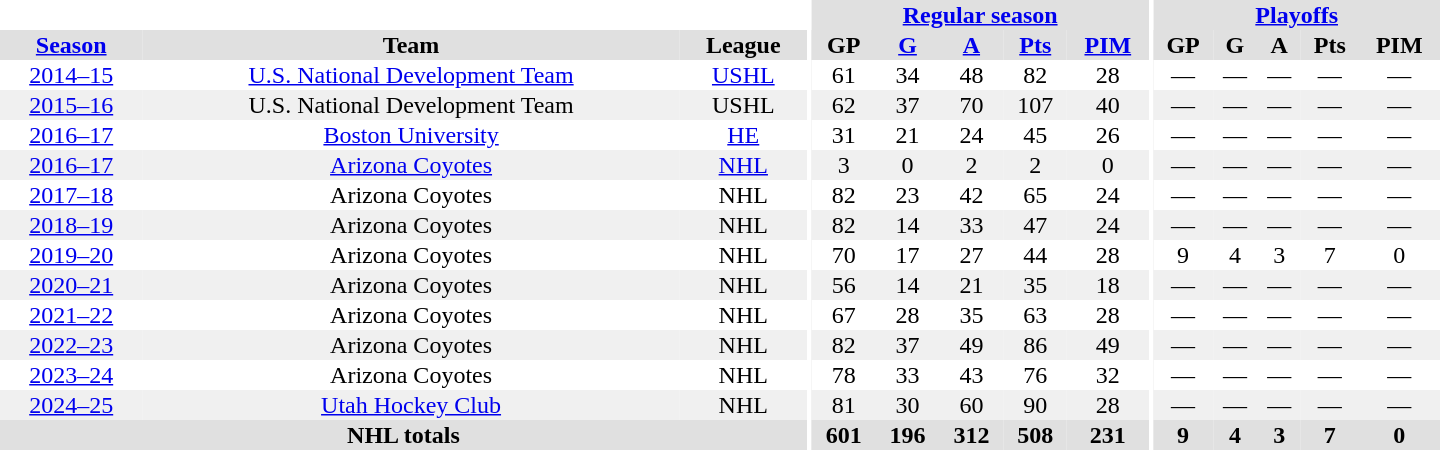<table border="0" cellpadding="1" cellspacing="0" style="text-align:center; width:60em;">
<tr bgcolor="#e0e0e0">
<th colspan="3" bgcolor="#ffffff"></th>
<th rowspan="101" bgcolor="#ffffff"></th>
<th colspan="5"><a href='#'>Regular season</a></th>
<th rowspan="101" bgcolor="#ffffff"></th>
<th colspan="5"><a href='#'>Playoffs</a></th>
</tr>
<tr bgcolor="#e0e0e0">
<th><a href='#'>Season</a></th>
<th>Team</th>
<th>League</th>
<th>GP</th>
<th><a href='#'>G</a></th>
<th><a href='#'>A</a></th>
<th><a href='#'>Pts</a></th>
<th><a href='#'>PIM</a></th>
<th>GP</th>
<th>G</th>
<th>A</th>
<th>Pts</th>
<th>PIM</th>
</tr>
<tr>
<td><a href='#'>2014–15</a></td>
<td><a href='#'>U.S. National Development Team</a></td>
<td><a href='#'>USHL</a></td>
<td>61</td>
<td>34</td>
<td>48</td>
<td>82</td>
<td>28</td>
<td>—</td>
<td>—</td>
<td>—</td>
<td>—</td>
<td>—</td>
</tr>
<tr bgcolor="#f0f0f0">
<td><a href='#'>2015–16</a></td>
<td>U.S. National Development Team</td>
<td>USHL</td>
<td>62</td>
<td>37</td>
<td>70</td>
<td>107</td>
<td>40</td>
<td>—</td>
<td>—</td>
<td>—</td>
<td>—</td>
<td>—</td>
</tr>
<tr>
<td><a href='#'>2016–17</a></td>
<td><a href='#'>Boston University</a></td>
<td><a href='#'>HE</a></td>
<td>31</td>
<td>21</td>
<td>24</td>
<td>45</td>
<td>26</td>
<td>—</td>
<td>—</td>
<td>—</td>
<td>—</td>
<td>—</td>
</tr>
<tr bgcolor="#f0f0f0">
<td><a href='#'>2016–17</a></td>
<td><a href='#'>Arizona Coyotes</a></td>
<td><a href='#'>NHL</a></td>
<td>3</td>
<td>0</td>
<td>2</td>
<td>2</td>
<td>0</td>
<td>—</td>
<td>—</td>
<td>—</td>
<td>—</td>
<td>—</td>
</tr>
<tr>
<td><a href='#'>2017–18</a></td>
<td>Arizona Coyotes</td>
<td>NHL</td>
<td>82</td>
<td>23</td>
<td>42</td>
<td>65</td>
<td>24</td>
<td>—</td>
<td>—</td>
<td>—</td>
<td>—</td>
<td>—</td>
</tr>
<tr bgcolor="#f0f0f0">
<td><a href='#'>2018–19</a></td>
<td>Arizona Coyotes</td>
<td>NHL</td>
<td>82</td>
<td>14</td>
<td>33</td>
<td>47</td>
<td>24</td>
<td>—</td>
<td>—</td>
<td>—</td>
<td>—</td>
<td>—</td>
</tr>
<tr>
<td><a href='#'>2019–20</a></td>
<td>Arizona Coyotes</td>
<td>NHL</td>
<td>70</td>
<td>17</td>
<td>27</td>
<td>44</td>
<td>28</td>
<td>9</td>
<td>4</td>
<td>3</td>
<td>7</td>
<td>0</td>
</tr>
<tr bgcolor="#f0f0f0">
<td><a href='#'>2020–21</a></td>
<td>Arizona Coyotes</td>
<td>NHL</td>
<td>56</td>
<td>14</td>
<td>21</td>
<td>35</td>
<td>18</td>
<td>—</td>
<td>—</td>
<td>—</td>
<td>—</td>
<td>—</td>
</tr>
<tr>
<td><a href='#'>2021–22</a></td>
<td>Arizona Coyotes</td>
<td>NHL</td>
<td>67</td>
<td>28</td>
<td>35</td>
<td>63</td>
<td>28</td>
<td>—</td>
<td>—</td>
<td>—</td>
<td>—</td>
<td>—</td>
</tr>
<tr bgcolor="#f0f0f0">
<td><a href='#'>2022–23</a></td>
<td>Arizona Coyotes</td>
<td>NHL</td>
<td>82</td>
<td>37</td>
<td>49</td>
<td>86</td>
<td>49</td>
<td>—</td>
<td>—</td>
<td>—</td>
<td>—</td>
<td>—</td>
</tr>
<tr>
<td><a href='#'>2023–24</a></td>
<td>Arizona Coyotes</td>
<td>NHL</td>
<td>78</td>
<td>33</td>
<td>43</td>
<td>76</td>
<td>32</td>
<td>—</td>
<td>—</td>
<td>—</td>
<td>—</td>
<td>—</td>
</tr>
<tr bgcolor="#f0f0f0">
<td><a href='#'>2024–25</a></td>
<td><a href='#'>Utah Hockey Club</a></td>
<td>NHL</td>
<td>81</td>
<td>30</td>
<td>60</td>
<td>90</td>
<td>28</td>
<td>—</td>
<td>—</td>
<td>—</td>
<td>—</td>
<td>—</td>
</tr>
<tr bgcolor="#e0e0e0">
<th colspan="3">NHL totals</th>
<th>601</th>
<th>196</th>
<th>312</th>
<th>508</th>
<th>231</th>
<th>9</th>
<th>4</th>
<th>3</th>
<th>7</th>
<th>0</th>
</tr>
</table>
